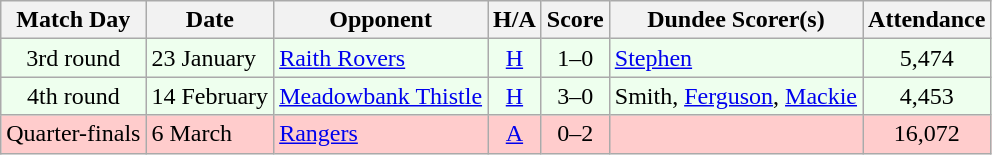<table class="wikitable" style="text-align:center">
<tr>
<th>Match Day</th>
<th>Date</th>
<th>Opponent</th>
<th>H/A</th>
<th>Score</th>
<th>Dundee Scorer(s)</th>
<th>Attendance</th>
</tr>
<tr bgcolor="#EEFFEE">
<td>3rd round</td>
<td align="left">23 January</td>
<td align="left"><a href='#'>Raith Rovers</a></td>
<td><a href='#'>H</a></td>
<td>1–0</td>
<td align="left"><a href='#'>Stephen</a></td>
<td>5,474</td>
</tr>
<tr bgcolor="#EEFFEE">
<td>4th round</td>
<td align="left">14 February</td>
<td align="left"><a href='#'>Meadowbank Thistle</a></td>
<td><a href='#'>H</a></td>
<td>3–0</td>
<td align="left">Smith, <a href='#'>Ferguson</a>, <a href='#'>Mackie</a></td>
<td>4,453</td>
</tr>
<tr bgcolor="#FFCCCC">
<td>Quarter-finals</td>
<td align="left">6 March</td>
<td align="left"><a href='#'>Rangers</a></td>
<td><a href='#'>A</a></td>
<td>0–2</td>
<td align="left"></td>
<td>16,072</td>
</tr>
</table>
